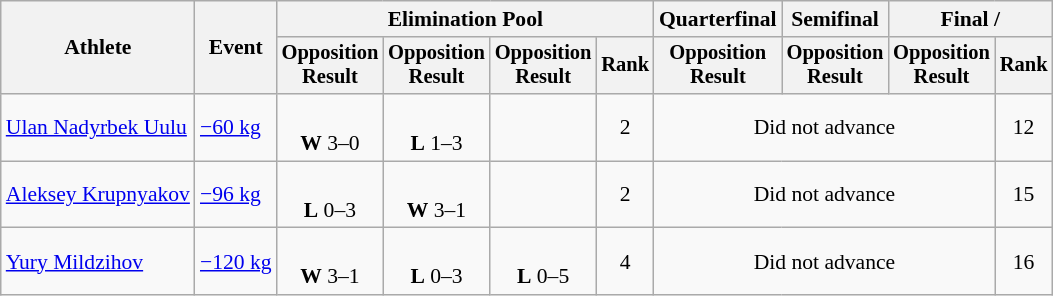<table class="wikitable" style="font-size:90%">
<tr>
<th rowspan="2">Athlete</th>
<th rowspan="2">Event</th>
<th colspan=4>Elimination Pool</th>
<th>Quarterfinal</th>
<th>Semifinal</th>
<th colspan=2>Final / </th>
</tr>
<tr style="font-size: 95%">
<th>Opposition<br>Result</th>
<th>Opposition<br>Result</th>
<th>Opposition<br>Result</th>
<th>Rank</th>
<th>Opposition<br>Result</th>
<th>Opposition<br>Result</th>
<th>Opposition<br>Result</th>
<th>Rank</th>
</tr>
<tr align=center>
<td align=left><a href='#'>Ulan Nadyrbek Uulu</a></td>
<td align=left><a href='#'>−60 kg</a></td>
<td><br><strong>W</strong> 3–0 <sup></sup></td>
<td><br><strong>L</strong> 1–3 <sup></sup></td>
<td></td>
<td>2</td>
<td colspan=3>Did not advance</td>
<td>12</td>
</tr>
<tr align=center>
<td align=left><a href='#'>Aleksey Krupnyakov</a></td>
<td align=left><a href='#'>−96 kg</a></td>
<td><br><strong>L</strong> 0–3 <sup></sup></td>
<td><br><strong>W</strong> 3–1 <sup></sup></td>
<td></td>
<td>2</td>
<td colspan=3>Did not advance</td>
<td>15</td>
</tr>
<tr align=center>
<td align=left><a href='#'>Yury Mildzihov</a></td>
<td align=left><a href='#'>−120 kg</a></td>
<td><br><strong>W</strong> 3–1 <sup></sup></td>
<td><br><strong>L</strong> 0–3 <sup></sup></td>
<td><br><strong>L</strong> 0–5 <sup></sup></td>
<td>4</td>
<td colspan=3>Did not advance</td>
<td>16</td>
</tr>
</table>
